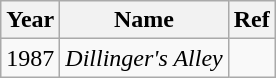<table class="wikitable">
<tr>
<th>Year</th>
<th>Name</th>
<th>Ref</th>
</tr>
<tr>
<td>1987</td>
<td><em>Dillinger's Alley</em></td>
<td></td>
</tr>
</table>
